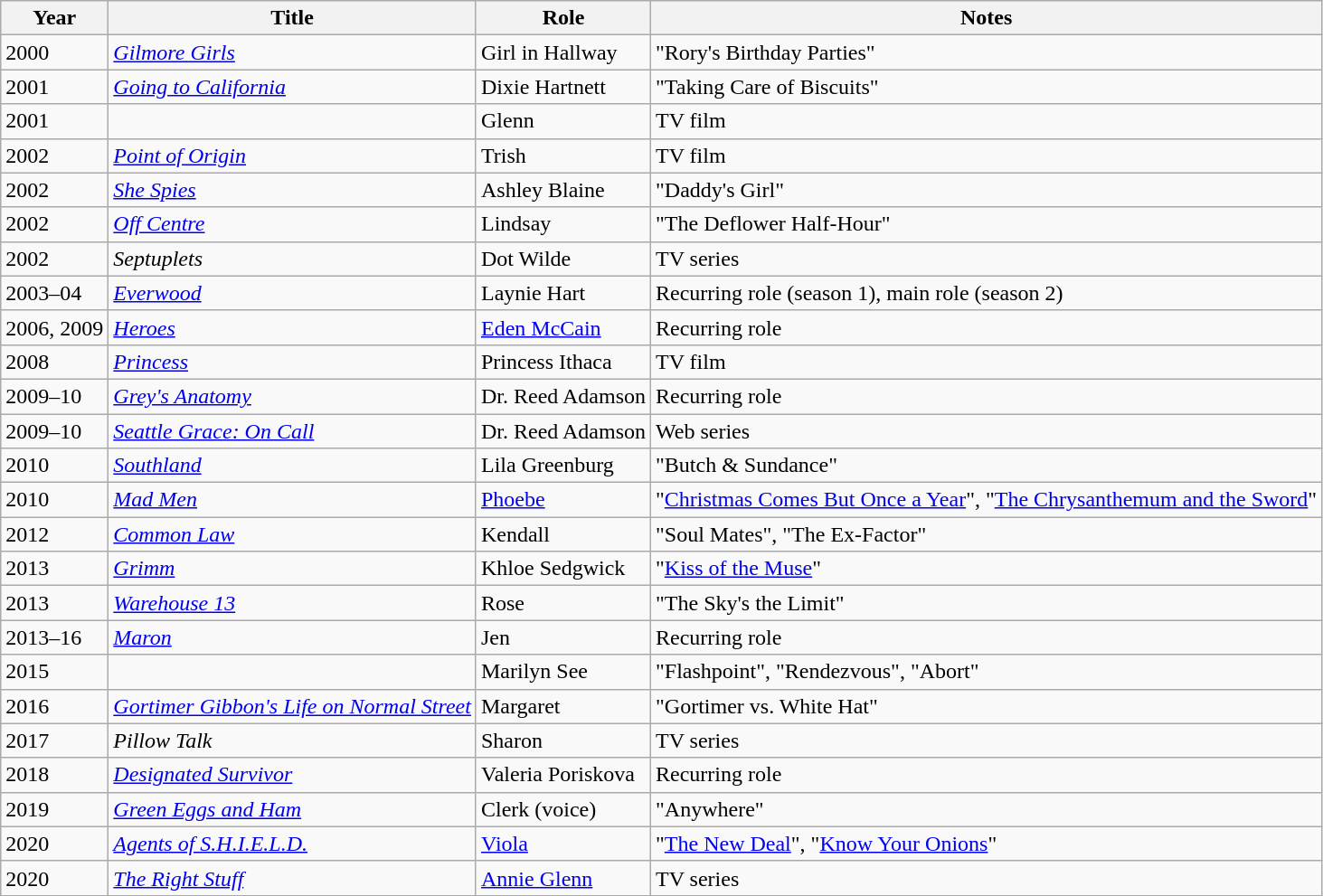<table class="wikitable sortable">
<tr>
<th>Year</th>
<th>Title</th>
<th>Role</th>
<th class="unsortable">Notes</th>
</tr>
<tr>
<td>2000</td>
<td><em><a href='#'>Gilmore Girls</a></em></td>
<td>Girl in Hallway</td>
<td>"Rory's Birthday Parties"</td>
</tr>
<tr>
<td>2001</td>
<td><em><a href='#'>Going to California</a></em></td>
<td>Dixie Hartnett</td>
<td>"Taking Care of Biscuits"</td>
</tr>
<tr>
<td>2001</td>
<td><em></em></td>
<td>Glenn</td>
<td>TV film</td>
</tr>
<tr>
<td>2002</td>
<td><em><a href='#'>Point of Origin</a></em></td>
<td>Trish</td>
<td>TV film</td>
</tr>
<tr>
<td>2002</td>
<td><em><a href='#'>She Spies</a></em></td>
<td>Ashley Blaine</td>
<td>"Daddy's Girl"</td>
</tr>
<tr>
<td>2002</td>
<td><em><a href='#'>Off Centre</a></em></td>
<td>Lindsay</td>
<td>"The Deflower Half-Hour"</td>
</tr>
<tr>
<td>2002</td>
<td><em>Septuplets</em></td>
<td>Dot Wilde</td>
<td>TV series</td>
</tr>
<tr>
<td>2003–04</td>
<td><em><a href='#'>Everwood</a></em></td>
<td>Laynie Hart</td>
<td>Recurring role (season 1), main role (season 2)</td>
</tr>
<tr>
<td>2006, 2009</td>
<td><em><a href='#'>Heroes</a></em></td>
<td><a href='#'>Eden McCain</a></td>
<td>Recurring role</td>
</tr>
<tr>
<td>2008</td>
<td><em><a href='#'>Princess</a></em></td>
<td>Princess Ithaca</td>
<td>TV film</td>
</tr>
<tr>
<td>2009–10</td>
<td><em><a href='#'>Grey's Anatomy</a></em></td>
<td>Dr. Reed Adamson</td>
<td>Recurring role</td>
</tr>
<tr>
<td>2009–10</td>
<td><em><a href='#'>Seattle Grace: On Call</a></em></td>
<td>Dr. Reed Adamson</td>
<td>Web series</td>
</tr>
<tr>
<td>2010</td>
<td><em><a href='#'>Southland</a></em></td>
<td>Lila Greenburg</td>
<td>"Butch & Sundance"</td>
</tr>
<tr>
<td>2010</td>
<td><em><a href='#'>Mad Men</a></em></td>
<td><a href='#'>Phoebe</a></td>
<td>"<a href='#'>Christmas Comes But Once a Year</a>", "<a href='#'>The Chrysanthemum and the Sword</a>"</td>
</tr>
<tr>
<td>2012</td>
<td><em><a href='#'>Common Law</a></em></td>
<td>Kendall</td>
<td>"Soul Mates", "The Ex-Factor"</td>
</tr>
<tr>
<td>2013</td>
<td><em><a href='#'>Grimm</a></em></td>
<td>Khloe Sedgwick</td>
<td>"<a href='#'>Kiss of the Muse</a>"</td>
</tr>
<tr>
<td>2013</td>
<td><em><a href='#'>Warehouse 13</a></em></td>
<td>Rose</td>
<td>"The Sky's the Limit"</td>
</tr>
<tr>
<td>2013–16</td>
<td><em><a href='#'>Maron</a></em></td>
<td>Jen</td>
<td>Recurring role</td>
</tr>
<tr>
<td>2015</td>
<td><em></em></td>
<td>Marilyn See</td>
<td>"Flashpoint", "Rendezvous", "Abort"</td>
</tr>
<tr>
<td>2016</td>
<td><em><a href='#'>Gortimer Gibbon's Life on Normal Street</a></em></td>
<td>Margaret</td>
<td>"Gortimer vs. White Hat"</td>
</tr>
<tr>
<td>2017</td>
<td><em>Pillow Talk</em></td>
<td>Sharon</td>
<td>TV series</td>
</tr>
<tr>
<td>2018</td>
<td><em><a href='#'>Designated Survivor</a></em></td>
<td>Valeria Poriskova</td>
<td>Recurring role</td>
</tr>
<tr>
<td>2019</td>
<td><em><a href='#'>Green Eggs and Ham</a></em></td>
<td>Clerk (voice)</td>
<td>"Anywhere"</td>
</tr>
<tr>
<td>2020</td>
<td><em><a href='#'>Agents of S.H.I.E.L.D.</a></em></td>
<td><a href='#'>Viola</a></td>
<td>"<a href='#'>The New Deal</a>", "<a href='#'>Know Your Onions</a>"</td>
</tr>
<tr>
<td>2020</td>
<td><em><a href='#'>The Right Stuff</a></em></td>
<td><a href='#'>Annie Glenn</a></td>
<td>TV series</td>
</tr>
</table>
